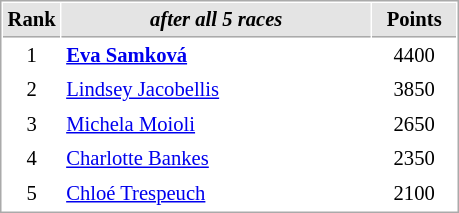<table cellspacing="1" cellpadding="3" style="border:1px solid #aaa; font-size:86%;">
<tr style="background:#e4e4e4;">
<th style="border-bottom:1px solid #aaa; width:10px;">Rank</th>
<th style="border-bottom:1px solid #aaa; width:200px;"><em>after all 5 races</em></th>
<th style="border-bottom:1px solid #aaa; width:50px;">Points</th>
</tr>
<tr>
<td align=center>1</td>
<td><strong> <a href='#'>Eva Samková</a></strong></td>
<td align=center>4400</td>
</tr>
<tr>
<td align=center>2</td>
<td> <a href='#'>Lindsey Jacobellis</a></td>
<td align=center>3850</td>
</tr>
<tr>
<td align=center>3</td>
<td> <a href='#'>Michela Moioli</a></td>
<td align=center>2650</td>
</tr>
<tr>
<td align=center>4</td>
<td> <a href='#'>Charlotte Bankes</a></td>
<td align=center>2350</td>
</tr>
<tr>
<td align=center>5</td>
<td> <a href='#'>Chloé Trespeuch</a></td>
<td align=center>2100</td>
</tr>
</table>
